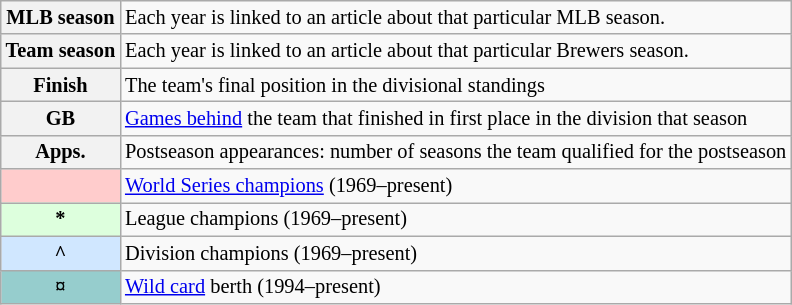<table class="wikitable plainrowheaders" style="font-size:85%">
<tr>
<th scope="row" style="text-align:center"><strong>MLB season</strong></th>
<td>Each year is linked to an article about that particular MLB season.</td>
</tr>
<tr>
<th scope="row" style="text-align:center"><strong>Team season</strong></th>
<td>Each year is linked to an article about that particular Brewers season.</td>
</tr>
<tr>
<th scope="row" style="text-align:center"><strong>Finish</strong></th>
<td>The team's final position in the divisional standings</td>
</tr>
<tr>
<th scope="row" style="text-align:center"><strong>GB</strong></th>
<td><a href='#'>Games behind</a> the team that finished in first place in the division that season</td>
</tr>
<tr>
<th scope="row" style="text-align:center"><strong>Apps.</strong></th>
<td>Postseason appearances: number of seasons the team qualified for the postseason</td>
</tr>
<tr>
<th scope="row" style="text-align:center; background-color:#ffcccc"></th>
<td><a href='#'>World Series champions</a> (1969–present)</td>
</tr>
<tr>
<th scope="row" style="text-align:center; background-color:#ddffdd">*</th>
<td>League champions (1969–present)</td>
</tr>
<tr>
<th scope="row" style="text-align:center; background-color:#D0E7FF">^</th>
<td>Division champions (1969–present)</td>
</tr>
<tr>
<th scope="row" style="text-align:center; background-color:#96CDCD">¤</th>
<td><a href='#'>Wild card</a> berth (1994–present)</td>
</tr>
</table>
